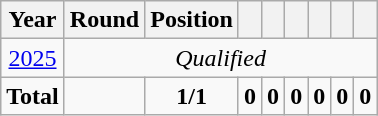<table class="wikitable" style="text-align: center;">
<tr>
<th>Year</th>
<th>Round</th>
<th>Position</th>
<th></th>
<th></th>
<th></th>
<th></th>
<th></th>
<th></th>
</tr>
<tr>
<td> <a href='#'>2025</a></td>
<td colspan=8><em>Qualified</em></td>
</tr>
<tr>
<td><strong>Total</strong></td>
<td></td>
<td><strong>1/1</strong></td>
<td><strong>0</strong></td>
<td><strong>0</strong></td>
<td><strong>0</strong></td>
<td><strong>0</strong></td>
<td><strong>0</strong></td>
<td><strong>0</strong></td>
</tr>
</table>
